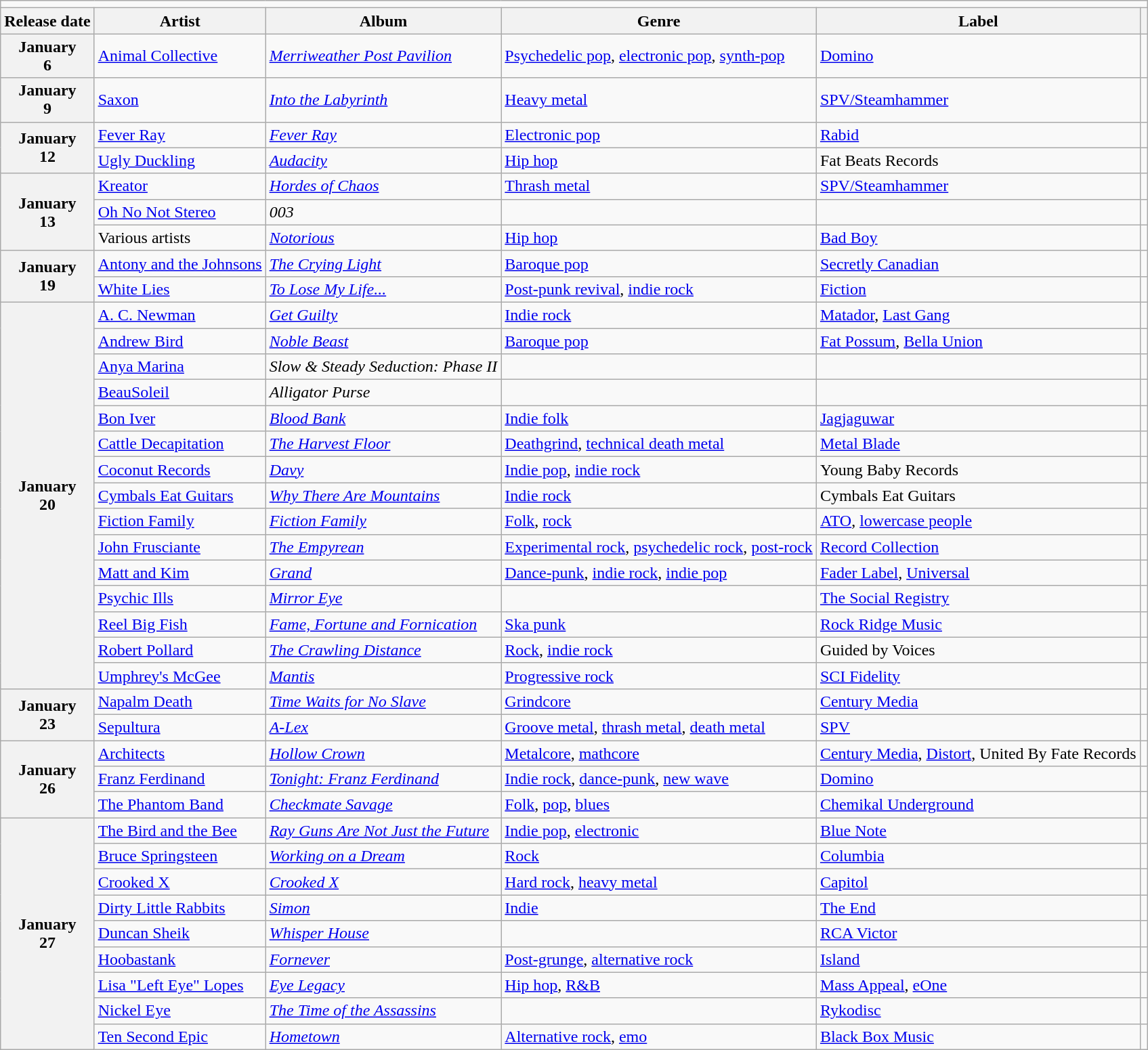<table class="wikitable plainrowheaders">
<tr>
<td colspan="6" style="text-align:center;"></td>
</tr>
<tr>
<th scope="col">Release date</th>
<th scope="col">Artist</th>
<th scope="col">Album</th>
<th scope="col">Genre</th>
<th scope="col">Label</th>
<th scope="col"></th>
</tr>
<tr>
<th scope="row" style="text-align:center;">January<br>6</th>
<td><a href='#'>Animal Collective</a></td>
<td><em><a href='#'>Merriweather Post Pavilion</a></em></td>
<td><a href='#'>Psychedelic pop</a>, <a href='#'>electronic pop</a>, <a href='#'>synth-pop</a></td>
<td><a href='#'>Domino</a></td>
<td></td>
</tr>
<tr>
<th scope="row" style="text-align:center;">January<br>9</th>
<td><a href='#'>Saxon</a></td>
<td><em><a href='#'>Into the Labyrinth</a></em></td>
<td><a href='#'>Heavy metal</a></td>
<td><a href='#'>SPV/Steamhammer</a></td>
<td></td>
</tr>
<tr>
<th scope="row" rowspan="2" style="text-align:center;">January<br>12</th>
<td><a href='#'>Fever Ray</a></td>
<td><em><a href='#'>Fever Ray</a></em></td>
<td><a href='#'>Electronic pop</a></td>
<td><a href='#'>Rabid</a></td>
<td></td>
</tr>
<tr>
<td><a href='#'>Ugly Duckling</a></td>
<td><em><a href='#'>Audacity</a></em></td>
<td><a href='#'>Hip hop</a></td>
<td>Fat Beats Records</td>
<td></td>
</tr>
<tr>
<th scope="row" rowspan="3" style="text-align:center;">January<br>13</th>
<td><a href='#'>Kreator</a></td>
<td><em><a href='#'>Hordes of Chaos</a></em></td>
<td><a href='#'>Thrash metal</a></td>
<td><a href='#'>SPV/Steamhammer</a></td>
<td></td>
</tr>
<tr>
<td><a href='#'>Oh No Not Stereo</a></td>
<td><em>003</em></td>
<td></td>
<td></td>
<td></td>
</tr>
<tr>
<td>Various artists</td>
<td><em><a href='#'>Notorious</a></em></td>
<td><a href='#'>Hip hop</a></td>
<td><a href='#'>Bad Boy</a></td>
<td></td>
</tr>
<tr>
<th scope="row" rowspan="2" style="text-align:center;">January<br>19</th>
<td><a href='#'>Antony and the Johnsons</a></td>
<td><em><a href='#'>The Crying Light</a></em></td>
<td><a href='#'>Baroque pop</a></td>
<td><a href='#'>Secretly Canadian</a></td>
<td></td>
</tr>
<tr>
<td><a href='#'>White Lies</a></td>
<td><em><a href='#'>To Lose My Life...</a></em></td>
<td><a href='#'>Post-punk revival</a>, <a href='#'>indie rock</a></td>
<td><a href='#'>Fiction</a></td>
<td></td>
</tr>
<tr>
<th scope="row" rowspan="15" style="text-align:center;">January<br>20</th>
<td><a href='#'>A. C. Newman</a></td>
<td><em><a href='#'>Get Guilty</a></em></td>
<td><a href='#'>Indie rock</a></td>
<td><a href='#'>Matador</a>, <a href='#'>Last Gang</a></td>
<td></td>
</tr>
<tr>
<td><a href='#'>Andrew Bird</a></td>
<td><em><a href='#'>Noble Beast</a></em></td>
<td><a href='#'>Baroque pop</a></td>
<td><a href='#'>Fat Possum</a>, <a href='#'>Bella Union</a></td>
<td></td>
</tr>
<tr>
<td><a href='#'>Anya Marina</a></td>
<td><em>Slow & Steady Seduction: Phase II</em></td>
<td></td>
<td></td>
<td></td>
</tr>
<tr>
<td><a href='#'>BeauSoleil</a></td>
<td><em>Alligator Purse</em></td>
<td></td>
<td></td>
<td></td>
</tr>
<tr>
<td><a href='#'>Bon Iver</a></td>
<td><em><a href='#'>Blood Bank</a></em></td>
<td><a href='#'>Indie folk</a></td>
<td><a href='#'>Jagjaguwar</a></td>
<td></td>
</tr>
<tr>
<td><a href='#'>Cattle Decapitation</a></td>
<td><em><a href='#'>The Harvest Floor</a></em></td>
<td><a href='#'>Deathgrind</a>, <a href='#'>technical death metal</a></td>
<td><a href='#'>Metal Blade</a></td>
<td></td>
</tr>
<tr>
<td><a href='#'>Coconut Records</a></td>
<td><em><a href='#'>Davy</a></em></td>
<td><a href='#'>Indie pop</a>, <a href='#'>indie rock</a></td>
<td>Young Baby Records</td>
<td></td>
</tr>
<tr>
<td><a href='#'>Cymbals Eat Guitars</a></td>
<td><em><a href='#'>Why There Are Mountains</a></em></td>
<td><a href='#'>Indie rock</a></td>
<td>Cymbals Eat Guitars</td>
<td></td>
</tr>
<tr>
<td><a href='#'>Fiction Family</a></td>
<td><em><a href='#'>Fiction Family</a></em></td>
<td><a href='#'>Folk</a>, <a href='#'>rock</a></td>
<td><a href='#'>ATO</a>, <a href='#'>lowercase people</a></td>
<td></td>
</tr>
<tr>
<td><a href='#'>John Frusciante</a></td>
<td><em><a href='#'>The Empyrean</a></em></td>
<td><a href='#'>Experimental rock</a>, <a href='#'>psychedelic rock</a>, <a href='#'>post-rock</a></td>
<td><a href='#'>Record Collection</a></td>
<td></td>
</tr>
<tr>
<td><a href='#'>Matt and Kim</a></td>
<td><em><a href='#'>Grand</a></em></td>
<td><a href='#'>Dance-punk</a>, <a href='#'>indie rock</a>, <a href='#'>indie pop</a></td>
<td><a href='#'>Fader Label</a>, <a href='#'>Universal</a></td>
<td></td>
</tr>
<tr>
<td><a href='#'>Psychic Ills</a></td>
<td><em><a href='#'>Mirror Eye</a></em></td>
<td></td>
<td><a href='#'>The Social Registry</a></td>
<td></td>
</tr>
<tr>
<td><a href='#'>Reel Big Fish</a></td>
<td><em><a href='#'>Fame, Fortune and Fornication</a></em></td>
<td><a href='#'>Ska punk</a></td>
<td><a href='#'>Rock Ridge Music</a></td>
<td></td>
</tr>
<tr>
<td><a href='#'>Robert Pollard</a></td>
<td><em><a href='#'>The Crawling Distance</a></em></td>
<td><a href='#'>Rock</a>, <a href='#'>indie rock</a></td>
<td>Guided by Voices</td>
<td></td>
</tr>
<tr>
<td><a href='#'>Umphrey's McGee</a></td>
<td><em><a href='#'>Mantis</a></em></td>
<td><a href='#'>Progressive rock</a></td>
<td><a href='#'>SCI Fidelity</a></td>
<td></td>
</tr>
<tr>
<th scope="row" rowspan="2" style="text-align:center;">January<br>23</th>
<td><a href='#'>Napalm Death</a></td>
<td><em><a href='#'>Time Waits for No Slave</a></em></td>
<td><a href='#'>Grindcore</a></td>
<td><a href='#'>Century Media</a></td>
<td></td>
</tr>
<tr>
<td><a href='#'>Sepultura</a></td>
<td><em><a href='#'>A-Lex</a></em></td>
<td><a href='#'>Groove metal</a>, <a href='#'>thrash metal</a>, <a href='#'>death metal</a></td>
<td><a href='#'>SPV</a></td>
<td></td>
</tr>
<tr>
<th scope="row" rowspan="3" style="text-align:center;">January<br>26</th>
<td><a href='#'>Architects</a></td>
<td><em><a href='#'>Hollow Crown</a></em></td>
<td><a href='#'>Metalcore</a>, <a href='#'>mathcore</a></td>
<td><a href='#'>Century Media</a>, <a href='#'>Distort</a>, United By Fate Records</td>
<td></td>
</tr>
<tr>
<td><a href='#'>Franz Ferdinand</a></td>
<td><em><a href='#'>Tonight: Franz Ferdinand</a></em></td>
<td><a href='#'>Indie rock</a>, <a href='#'>dance-punk</a>, <a href='#'>new wave</a></td>
<td><a href='#'>Domino</a></td>
<td></td>
</tr>
<tr>
<td><a href='#'>The Phantom Band</a></td>
<td><em><a href='#'>Checkmate Savage</a></em></td>
<td><a href='#'>Folk</a>, <a href='#'>pop</a>, <a href='#'>blues</a></td>
<td><a href='#'>Chemikal Underground</a></td>
<td></td>
</tr>
<tr>
<th scope="row" rowspan="9" style="text-align:center;">January<br>27</th>
<td><a href='#'>The Bird and the Bee</a></td>
<td><em><a href='#'>Ray Guns Are Not Just the Future</a></em></td>
<td><a href='#'>Indie pop</a>, <a href='#'>electronic</a></td>
<td><a href='#'>Blue Note</a></td>
<td></td>
</tr>
<tr>
<td><a href='#'>Bruce Springsteen</a></td>
<td><em><a href='#'>Working on a Dream</a></em></td>
<td><a href='#'>Rock</a></td>
<td><a href='#'>Columbia</a></td>
<td></td>
</tr>
<tr>
<td><a href='#'>Crooked X</a></td>
<td><em><a href='#'>Crooked X</a></em></td>
<td><a href='#'>Hard rock</a>, <a href='#'>heavy metal</a></td>
<td><a href='#'>Capitol</a></td>
<td></td>
</tr>
<tr>
<td><a href='#'>Dirty Little Rabbits</a></td>
<td><em><a href='#'>Simon</a></em></td>
<td><a href='#'>Indie</a></td>
<td><a href='#'>The End</a></td>
<td></td>
</tr>
<tr>
<td><a href='#'>Duncan Sheik</a></td>
<td><em><a href='#'>Whisper House</a></em></td>
<td></td>
<td><a href='#'>RCA Victor</a></td>
<td></td>
</tr>
<tr>
<td><a href='#'>Hoobastank</a></td>
<td><em><a href='#'>Fornever</a></em></td>
<td><a href='#'>Post-grunge</a>, <a href='#'>alternative rock</a></td>
<td><a href='#'>Island</a></td>
<td></td>
</tr>
<tr>
<td><a href='#'>Lisa "Left Eye" Lopes</a></td>
<td><em><a href='#'>Eye Legacy</a></em></td>
<td><a href='#'>Hip hop</a>, <a href='#'>R&B</a></td>
<td><a href='#'>Mass Appeal</a>, <a href='#'>eOne</a></td>
<td></td>
</tr>
<tr>
<td><a href='#'>Nickel Eye</a></td>
<td><em><a href='#'>The Time of the Assassins</a></em></td>
<td></td>
<td><a href='#'>Rykodisc</a></td>
<td></td>
</tr>
<tr>
<td><a href='#'>Ten Second Epic</a></td>
<td><em><a href='#'>Hometown</a></em></td>
<td><a href='#'>Alternative rock</a>, <a href='#'>emo</a></td>
<td><a href='#'>Black Box Music</a></td>
<td></td>
</tr>
</table>
